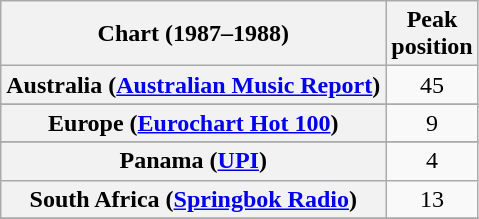<table class="wikitable sortable plainrowheaders" style="text-align:center">
<tr>
<th scope="col">Chart (1987–1988)</th>
<th scope="col">Peak<br>position</th>
</tr>
<tr>
<th scope="row">Australia (<a href='#'>Australian Music Report</a>)</th>
<td>45</td>
</tr>
<tr>
</tr>
<tr>
</tr>
<tr>
</tr>
<tr>
<th scope="row">Europe (<a href='#'>Eurochart Hot 100</a>)</th>
<td>9</td>
</tr>
<tr>
</tr>
<tr>
</tr>
<tr>
</tr>
<tr>
</tr>
<tr>
<th scope="row">Panama (<a href='#'>UPI</a>)</th>
<td>4</td>
</tr>
<tr>
<th scope="row">South Africa (<a href='#'>Springbok Radio</a>)</th>
<td>13</td>
</tr>
<tr>
</tr>
<tr>
</tr>
<tr>
</tr>
<tr>
</tr>
</table>
